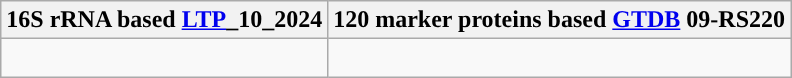<table class="wikitable">
<tr>
<th colspan=1>16S rRNA based <a href='#'>LTP</a>_10_2024</th>
<th colspan=1>120 marker proteins based <a href='#'>GTDB</a> 09-RS220</th>
</tr>
<tr>
<td style="vertical-align:top"><br></td>
<td><br></td>
</tr>
</table>
